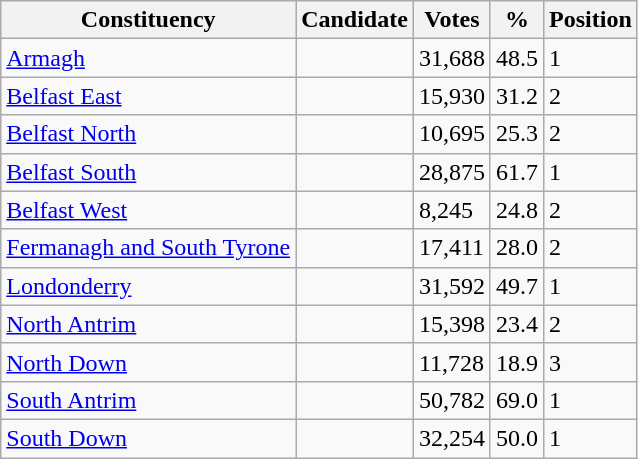<table class="wikitable sortable">
<tr>
<th>Constituency</th>
<th>Candidate</th>
<th>Votes</th>
<th>%</th>
<th>Position</th>
</tr>
<tr>
<td><a href='#'>Armagh</a></td>
<td></td>
<td>31,688</td>
<td>48.5</td>
<td>1</td>
</tr>
<tr>
<td><a href='#'>Belfast East</a></td>
<td></td>
<td>15,930</td>
<td>31.2</td>
<td>2</td>
</tr>
<tr>
<td><a href='#'>Belfast North</a></td>
<td></td>
<td>10,695</td>
<td>25.3</td>
<td>2</td>
</tr>
<tr>
<td><a href='#'>Belfast South</a></td>
<td></td>
<td>28,875</td>
<td>61.7</td>
<td>1</td>
</tr>
<tr>
<td><a href='#'>Belfast West</a></td>
<td></td>
<td>8,245</td>
<td>24.8</td>
<td>2</td>
</tr>
<tr>
<td><a href='#'>Fermanagh and South Tyrone</a></td>
<td></td>
<td>17,411</td>
<td>28.0</td>
<td>2</td>
</tr>
<tr>
<td><a href='#'>Londonderry</a></td>
<td></td>
<td>31,592</td>
<td>49.7</td>
<td>1</td>
</tr>
<tr>
<td><a href='#'>North Antrim</a></td>
<td></td>
<td>15,398</td>
<td>23.4</td>
<td>2</td>
</tr>
<tr>
<td><a href='#'>North Down</a></td>
<td></td>
<td>11,728</td>
<td>18.9</td>
<td>3</td>
</tr>
<tr>
<td><a href='#'>South Antrim</a></td>
<td></td>
<td>50,782</td>
<td>69.0</td>
<td>1</td>
</tr>
<tr>
<td><a href='#'>South Down</a></td>
<td></td>
<td>32,254</td>
<td>50.0</td>
<td>1</td>
</tr>
</table>
